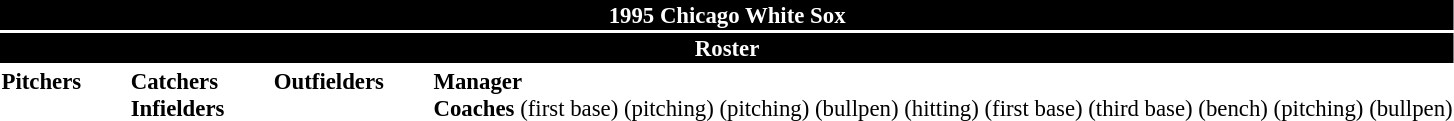<table class="toccolours" style="font-size: 95%;">
<tr>
<th colspan="10" style="background-color: black; color: #FFFFFF; text-align: center;">1995 Chicago White Sox</th>
</tr>
<tr>
<td colspan="10" style="background-color:black; color: white; text-align: center;"><strong>Roster</strong></td>
</tr>
<tr>
<td valign="top"><strong>Pitchers</strong><br>























</td>
<td width="25px"></td>
<td valign="top"><strong>Catchers</strong><br>



<strong>Infielders</strong>









</td>
<td width="25px"></td>
<td valign="top"><strong>Outfielders</strong><br>





</td>
<td width="25px"></td>
<td valign="top"><strong>Manager</strong><br>

<strong>Coaches</strong>
(first base)
(pitching)
 (pitching)
 (bullpen)
(hitting)
 (first base)
(third base)
(bench)
 (pitching)
 (bullpen)</td>
</tr>
</table>
